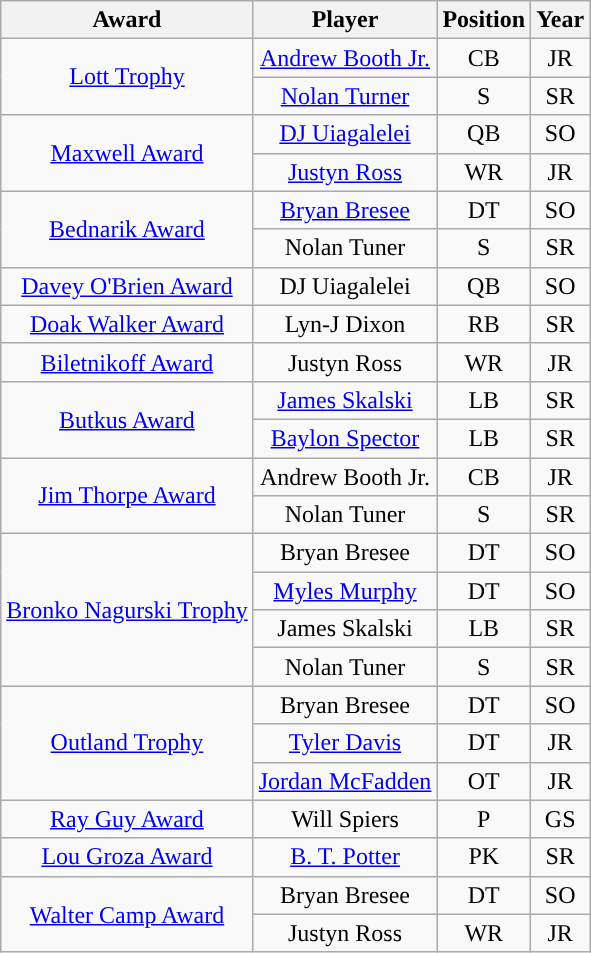<table class="wikitable" style="text-align:center;">
<tr>
<th>Award</th>
<th>Player</th>
<th>Position</th>
<th>Year</th>
</tr>
<tr>
<td rowspan=2><a href='#'>Lott Trophy</a></td>
<td><a href='#'>Andrew Booth Jr.</a></td>
<td>CB</td>
<td>JR</td>
</tr>
<tr>
<td><a href='#'>Nolan Turner</a></td>
<td>S</td>
<td>SR</td>
</tr>
<tr>
<td rowspan=2><a href='#'>Maxwell Award</a></td>
<td><a href='#'>DJ Uiagalelei</a></td>
<td>QB</td>
<td>SO</td>
</tr>
<tr>
<td><a href='#'>Justyn Ross</a></td>
<td>WR</td>
<td>JR</td>
</tr>
<tr>
<td rowspan=2><a href='#'>Bednarik Award</a></td>
<td><a href='#'>Bryan Bresee</a></td>
<td>DT</td>
<td>SO</td>
</tr>
<tr>
<td>Nolan Tuner</td>
<td>S</td>
<td>SR</td>
</tr>
<tr>
<td><a href='#'>Davey O'Brien Award</a></td>
<td>DJ Uiagalelei</td>
<td>QB</td>
<td>SO</td>
</tr>
<tr>
<td><a href='#'>Doak Walker Award</a></td>
<td>Lyn-J Dixon</td>
<td>RB</td>
<td>SR</td>
</tr>
<tr>
<td><a href='#'>Biletnikoff Award</a></td>
<td>Justyn Ross</td>
<td>WR</td>
<td>JR</td>
</tr>
<tr>
<td rowspan=2><a href='#'>Butkus Award</a></td>
<td><a href='#'>James Skalski</a></td>
<td>LB</td>
<td>SR</td>
</tr>
<tr>
<td><a href='#'>Baylon Spector</a></td>
<td>LB</td>
<td>SR</td>
</tr>
<tr>
<td rowspan=2><a href='#'>Jim Thorpe Award</a></td>
<td>Andrew Booth Jr.</td>
<td>CB</td>
<td>JR</td>
</tr>
<tr>
<td>Nolan Tuner</td>
<td>S</td>
<td>SR</td>
</tr>
<tr>
<td rowspan=4><a href='#'>Bronko Nagurski Trophy</a></td>
<td>Bryan Bresee</td>
<td>DT</td>
<td>SO</td>
</tr>
<tr>
<td><a href='#'>Myles Murphy</a></td>
<td>DT</td>
<td>SO</td>
</tr>
<tr>
<td>James Skalski</td>
<td>LB</td>
<td>SR</td>
</tr>
<tr>
<td>Nolan Tuner</td>
<td>S</td>
<td>SR</td>
</tr>
<tr>
<td rowspan=3><a href='#'>Outland Trophy</a></td>
<td>Bryan Bresee</td>
<td>DT</td>
<td>SO</td>
</tr>
<tr>
<td><a href='#'>Tyler Davis</a></td>
<td>DT</td>
<td>JR</td>
</tr>
<tr>
<td><a href='#'>Jordan McFadden</a></td>
<td>OT</td>
<td>JR</td>
</tr>
<tr>
<td><a href='#'>Ray Guy Award</a></td>
<td>Will Spiers</td>
<td>P</td>
<td>GS</td>
</tr>
<tr>
<td><a href='#'>Lou Groza Award</a></td>
<td><a href='#'>B. T. Potter</a></td>
<td>PK</td>
<td>SR</td>
</tr>
<tr>
<td rowspan=2><a href='#'>Walter Camp Award</a></td>
<td>Bryan Bresee</td>
<td>DT</td>
<td>SO</td>
</tr>
<tr>
<td>Justyn Ross</td>
<td>WR</td>
<td>JR</td>
</tr>
</table>
